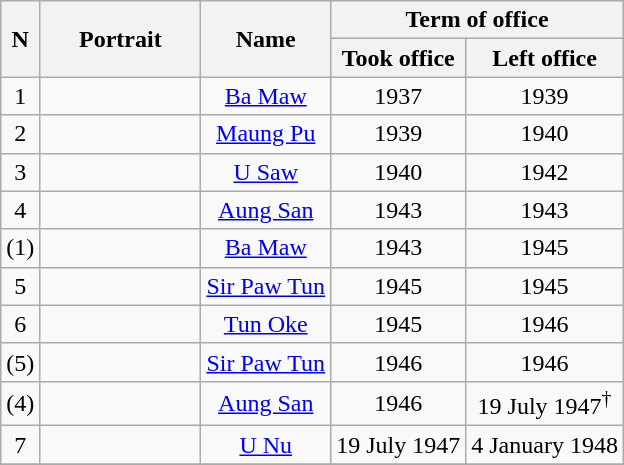<table class="wikitable" style="text-align:center">
<tr>
<th rowspan="2">N</th>
<th rowspan="2" width="100px">Portrait</th>
<th rowspan="2">Name</th>
<th colspan="2">Term of office</th>
</tr>
<tr>
<th>Took office</th>
<th>Left office</th>
</tr>
<tr>
<td>1</td>
<td></td>
<td><a href='#'>Ba Maw</a></td>
<td>1937</td>
<td>1939</td>
</tr>
<tr>
<td>2</td>
<td></td>
<td><a href='#'>Maung Pu</a></td>
<td>1939</td>
<td>1940</td>
</tr>
<tr>
<td>3</td>
<td></td>
<td><a href='#'>U Saw</a></td>
<td>1940</td>
<td>1942</td>
</tr>
<tr>
<td>4</td>
<td></td>
<td><a href='#'>Aung San</a></td>
<td>1943</td>
<td>1943</td>
</tr>
<tr>
<td>(1)</td>
<td></td>
<td><a href='#'>Ba Maw</a></td>
<td>1943</td>
<td>1945</td>
</tr>
<tr>
<td>5</td>
<td></td>
<td><a href='#'>Sir Paw Tun</a></td>
<td>1945</td>
<td>1945</td>
</tr>
<tr>
<td>6</td>
<td></td>
<td><a href='#'>Tun Oke</a></td>
<td>1945</td>
<td>1946</td>
</tr>
<tr>
<td>(5)</td>
<td></td>
<td><a href='#'>Sir Paw Tun</a></td>
<td>1946</td>
<td>1946</td>
</tr>
<tr>
<td>(4)</td>
<td></td>
<td><a href='#'>Aung San</a></td>
<td>1946</td>
<td>19 July 1947<sup>†</sup></td>
</tr>
<tr>
<td>7</td>
<td></td>
<td><a href='#'>U Nu</a></td>
<td>19 July 1947</td>
<td>4 January 1948</td>
</tr>
<tr>
</tr>
</table>
